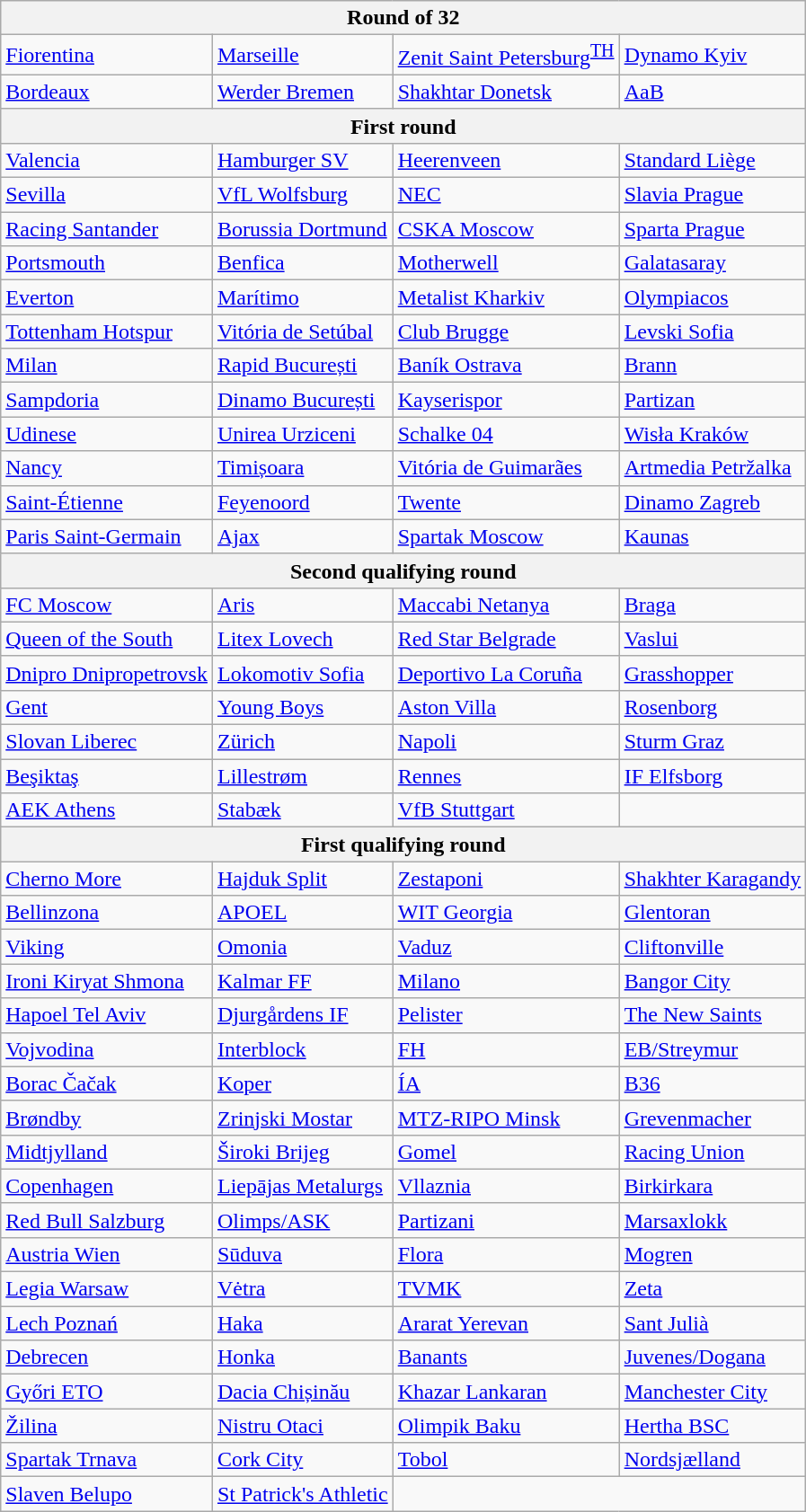<table class="wikitable">
<tr>
<th colspan="4">Round of 32</th>
</tr>
<tr>
<td> <a href='#'>Fiorentina</a> </td>
<td> <a href='#'>Marseille</a> </td>
<td> <a href='#'>Zenit Saint Petersburg</a><sup><a href='#'>TH</a></sup> </td>
<td> <a href='#'>Dynamo Kyiv</a> </td>
</tr>
<tr>
<td> <a href='#'>Bordeaux</a> </td>
<td> <a href='#'>Werder Bremen</a> </td>
<td> <a href='#'>Shakhtar Donetsk</a> </td>
<td> <a href='#'>AaB</a> </td>
</tr>
<tr>
<th colspan="4">First round</th>
</tr>
<tr>
<td> <a href='#'>Valencia</a> </td>
<td> <a href='#'>Hamburger SV</a> </td>
<td> <a href='#'>Heerenveen</a> </td>
<td> <a href='#'>Standard Liège</a> </td>
</tr>
<tr>
<td> <a href='#'>Sevilla</a> </td>
<td> <a href='#'>VfL Wolfsburg</a> </td>
<td> <a href='#'>NEC</a> </td>
<td> <a href='#'>Slavia Prague</a> </td>
</tr>
<tr>
<td> <a href='#'>Racing Santander</a> </td>
<td> <a href='#'>Borussia Dortmund</a> </td>
<td> <a href='#'>CSKA Moscow</a> </td>
<td> <a href='#'>Sparta Prague</a> </td>
</tr>
<tr>
<td> <a href='#'>Portsmouth</a> </td>
<td> <a href='#'>Benfica</a> </td>
<td> <a href='#'>Motherwell</a> </td>
<td> <a href='#'>Galatasaray</a> </td>
</tr>
<tr>
<td> <a href='#'>Everton</a> </td>
<td> <a href='#'>Marítimo</a> </td>
<td> <a href='#'>Metalist Kharkiv</a> </td>
<td> <a href='#'>Olympiacos</a> </td>
</tr>
<tr>
<td> <a href='#'>Tottenham Hotspur</a> </td>
<td> <a href='#'>Vitória de Setúbal</a> </td>
<td> <a href='#'>Club Brugge</a> </td>
<td> <a href='#'>Levski Sofia</a> </td>
</tr>
<tr>
<td> <a href='#'>Milan</a> </td>
<td> <a href='#'>Rapid București</a> </td>
<td> <a href='#'>Baník Ostrava</a> </td>
<td> <a href='#'>Brann</a> </td>
</tr>
<tr>
<td> <a href='#'>Sampdoria</a> </td>
<td> <a href='#'>Dinamo București</a> </td>
<td> <a href='#'>Kayserispor</a> </td>
<td> <a href='#'>Partizan</a> </td>
</tr>
<tr>
<td> <a href='#'>Udinese</a> </td>
<td> <a href='#'>Unirea Urziceni</a> </td>
<td> <a href='#'>Schalke 04</a> </td>
<td> <a href='#'>Wisła Kraków</a> </td>
</tr>
<tr>
<td> <a href='#'>Nancy</a> </td>
<td> <a href='#'>Timișoara</a> </td>
<td> <a href='#'>Vitória de Guimarães</a> </td>
<td> <a href='#'>Artmedia Petržalka</a> </td>
</tr>
<tr>
<td> <a href='#'>Saint-Étienne</a> </td>
<td> <a href='#'>Feyenoord</a> </td>
<td> <a href='#'>Twente</a> </td>
<td> <a href='#'>Dinamo Zagreb</a> </td>
</tr>
<tr>
<td> <a href='#'>Paris Saint-Germain</a> </td>
<td> <a href='#'>Ajax</a> </td>
<td> <a href='#'>Spartak Moscow</a> </td>
<td> <a href='#'>Kaunas</a> </td>
</tr>
<tr>
<th colspan="4">Second qualifying round</th>
</tr>
<tr>
<td> <a href='#'>FC Moscow</a> </td>
<td> <a href='#'>Aris</a> </td>
<td> <a href='#'>Maccabi Netanya</a> </td>
<td> <a href='#'>Braga</a> </td>
</tr>
<tr>
<td> <a href='#'>Queen of the South</a> </td>
<td> <a href='#'>Litex Lovech</a> </td>
<td> <a href='#'>Red Star Belgrade</a> </td>
<td> <a href='#'>Vaslui</a> </td>
</tr>
<tr>
<td> <a href='#'>Dnipro Dnipropetrovsk</a> </td>
<td> <a href='#'>Lokomotiv Sofia</a> </td>
<td> <a href='#'>Deportivo La Coruña</a> </td>
<td> <a href='#'>Grasshopper</a> </td>
</tr>
<tr>
<td> <a href='#'>Gent</a> </td>
<td> <a href='#'>Young Boys</a> </td>
<td> <a href='#'>Aston Villa</a> </td>
<td> <a href='#'>Rosenborg</a> </td>
</tr>
<tr>
<td> <a href='#'>Slovan Liberec</a> </td>
<td> <a href='#'>Zürich</a> </td>
<td> <a href='#'>Napoli</a> </td>
<td> <a href='#'>Sturm Graz</a> </td>
</tr>
<tr>
<td> <a href='#'>Beşiktaş</a> </td>
<td> <a href='#'>Lillestrøm</a> </td>
<td> <a href='#'>Rennes</a> </td>
<td> <a href='#'>IF Elfsborg</a> </td>
</tr>
<tr>
<td> <a href='#'>AEK Athens</a> </td>
<td> <a href='#'>Stabæk</a> </td>
<td> <a href='#'>VfB Stuttgart</a> </td>
</tr>
<tr>
<th colspan="4">First qualifying round</th>
</tr>
<tr>
<td> <a href='#'>Cherno More</a> </td>
<td> <a href='#'>Hajduk Split</a> </td>
<td> <a href='#'>Zestaponi</a> </td>
<td> <a href='#'>Shakhter Karagandy</a> </td>
</tr>
<tr>
<td> <a href='#'>Bellinzona</a> </td>
<td> <a href='#'>APOEL</a> </td>
<td> <a href='#'>WIT Georgia</a> </td>
<td> <a href='#'>Glentoran</a> </td>
</tr>
<tr>
<td> <a href='#'>Viking</a> </td>
<td> <a href='#'>Omonia</a> </td>
<td> <a href='#'>Vaduz</a> </td>
<td> <a href='#'>Cliftonville</a> </td>
</tr>
<tr>
<td> <a href='#'>Ironi Kiryat Shmona</a> </td>
<td> <a href='#'>Kalmar FF</a> </td>
<td> <a href='#'>Milano</a> </td>
<td> <a href='#'>Bangor City</a> </td>
</tr>
<tr>
<td> <a href='#'>Hapoel Tel Aviv</a> </td>
<td> <a href='#'>Djurgårdens IF</a> </td>
<td> <a href='#'>Pelister</a> </td>
<td> <a href='#'>The New Saints</a> </td>
</tr>
<tr>
<td> <a href='#'>Vojvodina</a> </td>
<td> <a href='#'>Interblock</a> </td>
<td> <a href='#'>FH</a> </td>
<td> <a href='#'>EB/Streymur</a> </td>
</tr>
<tr>
<td> <a href='#'>Borac Čačak</a> </td>
<td> <a href='#'>Koper</a> </td>
<td> <a href='#'>ÍA</a> </td>
<td> <a href='#'>B36</a> </td>
</tr>
<tr>
<td> <a href='#'>Brøndby</a> </td>
<td> <a href='#'>Zrinjski Mostar</a> </td>
<td> <a href='#'>MTZ-RIPO Minsk</a> </td>
<td> <a href='#'>Grevenmacher</a> </td>
</tr>
<tr>
<td> <a href='#'>Midtjylland</a> </td>
<td> <a href='#'>Široki Brijeg</a> </td>
<td> <a href='#'>Gomel</a> </td>
<td> <a href='#'>Racing Union</a> </td>
</tr>
<tr>
<td> <a href='#'>Copenhagen</a> </td>
<td> <a href='#'>Liepājas Metalurgs</a> </td>
<td> <a href='#'>Vllaznia</a> </td>
<td> <a href='#'>Birkirkara</a> </td>
</tr>
<tr>
<td> <a href='#'>Red Bull Salzburg</a> </td>
<td> <a href='#'>Olimps/ASK</a> </td>
<td> <a href='#'>Partizani</a> </td>
<td> <a href='#'>Marsaxlokk</a> </td>
</tr>
<tr>
<td> <a href='#'>Austria Wien</a> </td>
<td> <a href='#'>Sūduva</a> </td>
<td> <a href='#'>Flora</a> </td>
<td> <a href='#'>Mogren</a> </td>
</tr>
<tr>
<td> <a href='#'>Legia Warsaw</a> </td>
<td> <a href='#'>Vėtra</a> </td>
<td> <a href='#'>TVMK</a> </td>
<td> <a href='#'>Zeta</a> </td>
</tr>
<tr>
<td> <a href='#'>Lech Poznań</a> </td>
<td> <a href='#'>Haka</a> </td>
<td> <a href='#'>Ararat Yerevan</a> </td>
<td> <a href='#'>Sant Julià</a> </td>
</tr>
<tr>
<td> <a href='#'>Debrecen</a> </td>
<td> <a href='#'>Honka</a> </td>
<td> <a href='#'>Banants</a> </td>
<td> <a href='#'>Juvenes/Dogana</a> </td>
</tr>
<tr>
<td> <a href='#'>Győri ETO</a> </td>
<td> <a href='#'>Dacia Chișinău</a> </td>
<td> <a href='#'>Khazar Lankaran</a> </td>
<td> <a href='#'>Manchester City</a> </td>
</tr>
<tr>
<td> <a href='#'>Žilina</a> </td>
<td> <a href='#'>Nistru Otaci</a> </td>
<td> <a href='#'>Olimpik Baku</a> </td>
<td> <a href='#'>Hertha BSC</a> </td>
</tr>
<tr>
<td> <a href='#'>Spartak Trnava</a> </td>
<td> <a href='#'>Cork City</a> </td>
<td> <a href='#'>Tobol</a> </td>
<td> <a href='#'>Nordsjælland</a> </td>
</tr>
<tr>
<td> <a href='#'>Slaven Belupo</a> </td>
<td> <a href='#'>St Patrick's Athletic</a> </td>
</tr>
</table>
